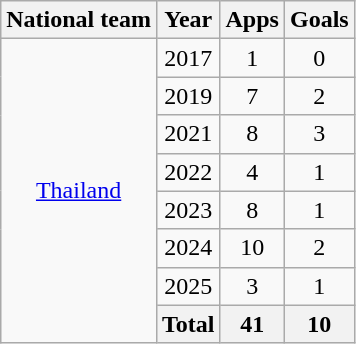<table class="wikitable" style="text-align:center">
<tr>
<th>National team</th>
<th>Year</th>
<th>Apps</th>
<th>Goals</th>
</tr>
<tr>
<td rowspan="8" valign="center"><a href='#'>Thailand</a></td>
<td>2017</td>
<td>1</td>
<td>0</td>
</tr>
<tr>
<td>2019</td>
<td>7</td>
<td>2</td>
</tr>
<tr>
<td>2021</td>
<td>8</td>
<td>3</td>
</tr>
<tr>
<td>2022</td>
<td>4</td>
<td>1</td>
</tr>
<tr>
<td>2023</td>
<td>8</td>
<td>1</td>
</tr>
<tr>
<td>2024</td>
<td>10</td>
<td>2</td>
</tr>
<tr>
<td>2025</td>
<td>3</td>
<td>1</td>
</tr>
<tr>
<th>Total</th>
<th>41</th>
<th>10</th>
</tr>
</table>
